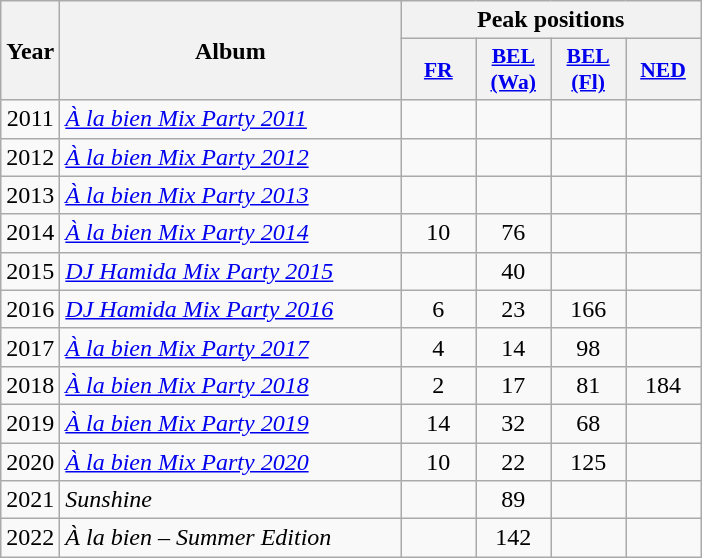<table class="wikitable">
<tr>
<th align="center" rowspan="2" width="10">Year</th>
<th align="center" rowspan="2" width="220">Album</th>
<th align="center" colspan="4" width="20">Peak positions</th>
</tr>
<tr>
<th scope="col" style="width:3em;font-size:90%;"><a href='#'>FR</a><br></th>
<th scope="col" style="width:3em;font-size:90%;"><a href='#'>BEL<br>(Wa)</a><br></th>
<th scope="col" style="width:3em;font-size:90%;"><a href='#'>BEL<br>(Fl)</a><br></th>
<th scope="col" style="width:3em;font-size:90%;"><a href='#'>NED</a><br></th>
</tr>
<tr>
<td style="text-align:center;">2011</td>
<td><em><a href='#'>À la bien Mix Party 2011</a></em></td>
<td style="text-align:center;"></td>
<td style="text-align:center;"></td>
<td style="text-align:center;"></td>
<td style="text-align:center;"></td>
</tr>
<tr>
<td style="text-align:center;">2012</td>
<td><em><a href='#'>À la bien Mix Party 2012</a></em></td>
<td style="text-align:center;"></td>
<td style="text-align:center;"></td>
<td style="text-align:center;"></td>
<td style="text-align:center;"></td>
</tr>
<tr>
<td style="text-align:center;">2013</td>
<td><em><a href='#'>À la bien Mix Party 2013</a></em></td>
<td style="text-align:center;"></td>
<td style="text-align:center;"></td>
<td style="text-align:center;"></td>
<td style="text-align:center;"></td>
</tr>
<tr>
<td style="text-align:center;">2014</td>
<td><em><a href='#'>À la bien Mix Party 2014</a></em></td>
<td style="text-align:center;">10</td>
<td style="text-align:center;">76</td>
<td style="text-align:center;"></td>
<td style="text-align:center;"></td>
</tr>
<tr>
<td style="text-align:center;">2015</td>
<td><em><a href='#'>DJ Hamida Mix Party 2015</a></em></td>
<td style="text-align:center;"></td>
<td style="text-align:center;">40</td>
<td style="text-align:center;"></td>
<td style="text-align:center;"></td>
</tr>
<tr>
<td style="text-align:center;">2016</td>
<td><em><a href='#'>DJ Hamida Mix Party 2016</a></em></td>
<td style="text-align:center;">6</td>
<td style="text-align:center;">23</td>
<td style="text-align:center;">166</td>
<td style="text-align:center;"></td>
</tr>
<tr>
<td style="text-align:center;">2017</td>
<td><em><a href='#'>À la bien Mix Party 2017</a></em></td>
<td style="text-align:center;">4</td>
<td style="text-align:center;">14</td>
<td style="text-align:center;">98</td>
<td style="text-align:center;"></td>
</tr>
<tr>
<td style="text-align:center;">2018</td>
<td><em><a href='#'>À la bien Mix Party 2018</a></em></td>
<td style="text-align:center;">2</td>
<td style="text-align:center;">17</td>
<td style="text-align:center;">81</td>
<td style="text-align:center;">184</td>
</tr>
<tr>
<td style="text-align:center;">2019</td>
<td><em><a href='#'>À la bien Mix Party 2019</a></em></td>
<td style="text-align:center;">14</td>
<td style="text-align:center;">32</td>
<td style="text-align:center;">68</td>
<td style="text-align:center;"></td>
</tr>
<tr>
<td style="text-align:center;">2020</td>
<td><em><a href='#'>À la bien Mix Party 2020</a></em></td>
<td style="text-align:center;">10</td>
<td style="text-align:center;">22</td>
<td style="text-align:center;">125</td>
<td style="text-align:center;"></td>
</tr>
<tr>
<td style="text-align:center;">2021</td>
<td><em>Sunshine</em></td>
<td style="text-align:center;"></td>
<td style="text-align:center;">89</td>
<td style="text-align:center;"></td>
<td style="text-align:center;"></td>
</tr>
<tr>
<td style="text-align:center;">2022</td>
<td><em>À la bien – Summer Edition</em></td>
<td style="text-align:center;"></td>
<td style="text-align:center;">142</td>
<td style="text-align:center;"></td>
<td style="text-align:center;"></td>
</tr>
</table>
